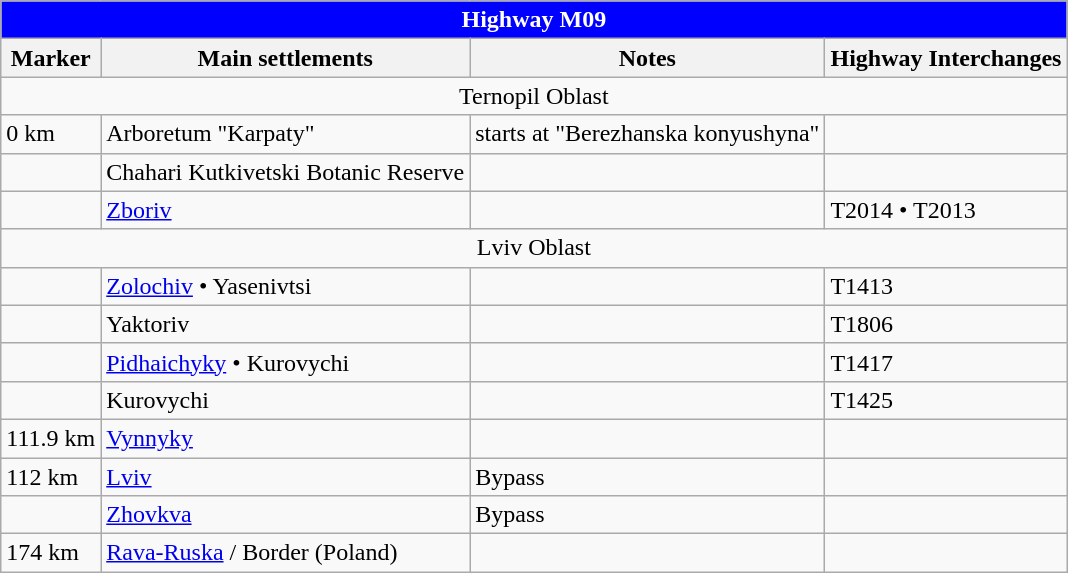<table class="wikitable" style="margin-left:0.5em;">
<tr>
<td colspan="4" style="color:#fff;background-color:#0000FF; text-align: center;"><strong>Highway M09</strong></td>
</tr>
<tr>
<th>Marker</th>
<th>Main settlements</th>
<th>Notes</th>
<th>Highway Interchanges</th>
</tr>
<tr>
<td align=center colspan=4>Ternopil Oblast</td>
</tr>
<tr>
<td>0 km</td>
<td>Arboretum "Karpaty"</td>
<td>starts at "Berezhanska konyushyna"</td>
<td></td>
</tr>
<tr>
<td></td>
<td>Chahari Kutkivetski Botanic Reserve</td>
<td></td>
<td></td>
</tr>
<tr>
<td></td>
<td><a href='#'>Zboriv</a></td>
<td></td>
<td>T2014 • T2013</td>
</tr>
<tr>
<td align=center colspan=4>Lviv Oblast</td>
</tr>
<tr>
<td></td>
<td><a href='#'>Zolochiv</a> • Yasenivtsi</td>
<td></td>
<td>T1413</td>
</tr>
<tr>
<td></td>
<td>Yaktoriv</td>
<td></td>
<td>T1806</td>
</tr>
<tr>
<td></td>
<td><a href='#'>Pidhaichyky</a> • Kurovychi</td>
<td></td>
<td>T1417</td>
</tr>
<tr>
<td></td>
<td>Kurovychi</td>
<td></td>
<td>T1425</td>
</tr>
<tr>
<td>111.9 km</td>
<td><a href='#'>Vynnyky</a></td>
<td></td>
<td></td>
</tr>
<tr>
<td>112 km</td>
<td><a href='#'>Lviv</a></td>
<td>Bypass</td>
<td></td>
</tr>
<tr>
<td></td>
<td><a href='#'>Zhovkva</a></td>
<td>Bypass</td>
<td></td>
</tr>
<tr>
<td>174 km</td>
<td><a href='#'>Rava-Ruska</a> / Border (Poland)</td>
<td></td>
<td></td>
</tr>
</table>
